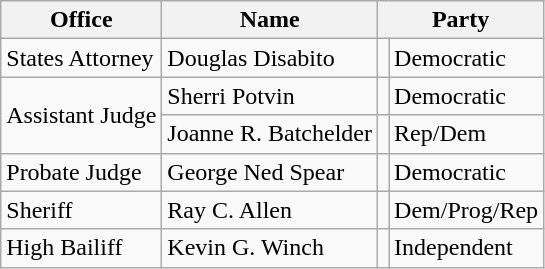<table class="wikitable sortable">
<tr>
<th>Office</th>
<th>Name</th>
<th colspan="2">Party</th>
</tr>
<tr>
<td>States Attorney</td>
<td>Douglas Disabito</td>
<td></td>
<td>Democratic</td>
</tr>
<tr>
<td rowspan=2>Assistant Judge</td>
<td>Sherri Potvin</td>
<td></td>
<td>Democratic</td>
</tr>
<tr>
<td>Joanne R. Batchelder</td>
<td></td>
<td>Rep/Dem</td>
</tr>
<tr>
<td>Probate Judge</td>
<td>George Ned Spear</td>
<td></td>
<td>Democratic</td>
</tr>
<tr>
<td>Sheriff</td>
<td>Ray C. Allen</td>
<td></td>
<td>Dem/Prog/Rep</td>
</tr>
<tr>
<td>High Bailiff</td>
<td>Kevin G. Winch</td>
<td></td>
<td>Independent</td>
</tr>
</table>
